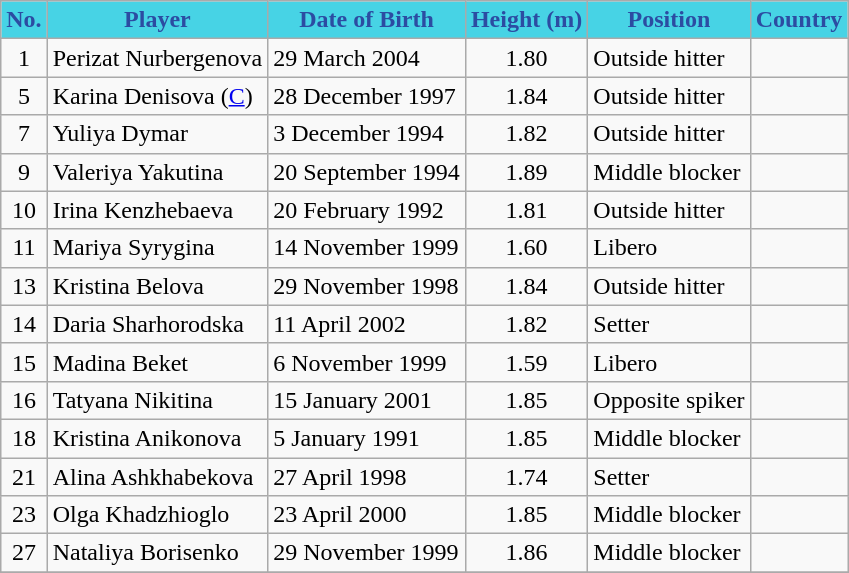<table class="wikitable sortable">
<tr>
<th style="background:#47D3E5; color:#2C4CA2">No.</th>
<th style="background:#47D3E5; color:#2C4CA2">Player</th>
<th style="background:#47D3E5; color:#2C4CA2">Date of Birth</th>
<th style="background:#47D3E5; color:#2C4CA2">Height (m)</th>
<th style="background:#47D3E5; color:#2C4CA2">Position</th>
<th style="background:#47D3E5; color:#2C4CA2">Country</th>
</tr>
<tr>
<td align="center">1</td>
<td>Perizat Nurbergenova</td>
<td>29 March 2004</td>
<td align="center">1.80</td>
<td>Outside hitter</td>
<td></td>
</tr>
<tr>
<td align="center">5</td>
<td>Karina Denisova (<a href='#'>C</a>)</td>
<td>28 December 1997</td>
<td align="center">1.84</td>
<td>Outside hitter</td>
<td></td>
</tr>
<tr>
<td align="center">7</td>
<td>Yuliya Dymar</td>
<td>3 December 1994</td>
<td align="center">1.82</td>
<td>Outside hitter</td>
<td></td>
</tr>
<tr>
<td align="center">9</td>
<td>Valeriya Yakutina</td>
<td>20 September 1994</td>
<td align="center">1.89</td>
<td>Middle blocker</td>
<td></td>
</tr>
<tr>
<td align="center">10</td>
<td>Irina Kenzhebaeva</td>
<td>20 February 1992</td>
<td align="center">1.81</td>
<td>Outside hitter</td>
<td></td>
</tr>
<tr>
<td align="center">11</td>
<td>Mariya Syrygina</td>
<td>14 November 1999</td>
<td align="center">1.60</td>
<td>Libero</td>
<td></td>
</tr>
<tr>
<td align="center">13</td>
<td>Kristina Belova</td>
<td>29 November 1998</td>
<td align="center">1.84</td>
<td>Outside hitter</td>
<td></td>
</tr>
<tr>
<td align="center">14</td>
<td>Daria Sharhorodska</td>
<td>11 April 2002</td>
<td align="center">1.82</td>
<td>Setter</td>
<td></td>
</tr>
<tr>
<td align="center">15</td>
<td>Madina Beket</td>
<td>6 November 1999</td>
<td align="center">1.59</td>
<td>Libero</td>
<td></td>
</tr>
<tr>
<td align="center">16</td>
<td>Tatyana Nikitina</td>
<td>15 January 2001</td>
<td align="center">1.85</td>
<td>Opposite spiker</td>
<td></td>
</tr>
<tr>
<td align="center">18</td>
<td>Kristina Anikonova</td>
<td>5 January 1991</td>
<td align="center">1.85</td>
<td>Middle blocker</td>
<td></td>
</tr>
<tr>
<td align="center">21</td>
<td>Alina Ashkhabekova</td>
<td>27 April 1998</td>
<td align="center">1.74</td>
<td>Setter</td>
<td></td>
</tr>
<tr>
<td align="center">23</td>
<td>Olga Khadzhioglo</td>
<td>23 April 2000</td>
<td align="center">1.85</td>
<td>Middle blocker</td>
<td></td>
</tr>
<tr>
<td align="center">27</td>
<td>Nataliya Borisenko</td>
<td>29 November 1999</td>
<td align="center">1.86</td>
<td>Middle blocker</td>
<td></td>
</tr>
<tr>
</tr>
</table>
